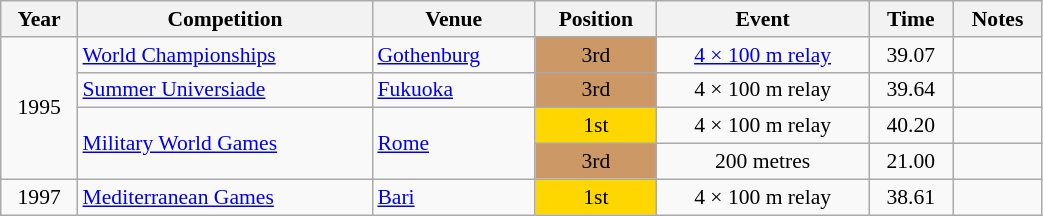<table class="wikitable" width=55% style="font-size:90%; text-align:center;">
<tr>
<th>Year</th>
<th>Competition</th>
<th>Venue</th>
<th>Position</th>
<th>Event</th>
<th>Time</th>
<th>Notes</th>
</tr>
<tr>
<td rowspan=4>1995</td>
<td align=left><a href='#'>World Championships</a></td>
<td align=left> <a href='#'>Gothenburg</a></td>
<td bgcolor=cc9966>3rd</td>
<td><a href='#'>4 × 100 m relay</a></td>
<td>39.07</td>
<td></td>
</tr>
<tr>
<td align=left><a href='#'>Summer Universiade</a></td>
<td align=left> <a href='#'>Fukuoka</a></td>
<td bgcolor=cc9966>3rd</td>
<td>4 × 100 m relay</td>
<td>39.64</td>
<td></td>
</tr>
<tr>
<td align=left rowspan=2><a href='#'>Military World Games</a></td>
<td align=left rowspan=2> <a href='#'>Rome</a></td>
<td bgcolor=gold>1st</td>
<td>4 × 100 m relay</td>
<td>40.20</td>
<td></td>
</tr>
<tr>
<td bgcolor=cc9966>3rd</td>
<td>200 metres</td>
<td>21.00</td>
<td></td>
</tr>
<tr>
<td>1997</td>
<td align=left><a href='#'>Mediterranean Games</a></td>
<td align=left> <a href='#'>Bari</a></td>
<td bgcolor=gold>1st</td>
<td>4 × 100 m relay</td>
<td>38.61</td>
<td></td>
</tr>
</table>
